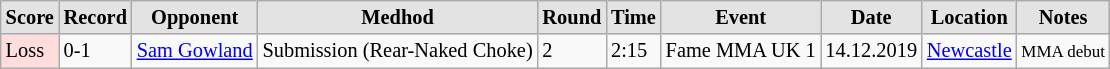<table style="font-size: 85%; text-align: left;" class="wikitable">
<tr>
<th style="border-style: none none solid solid; background: #e3e3e3"><strong>Score</strong></th>
<th style="border-style: none none solid solid; background: #e3e3e3"><strong>Record</strong></th>
<th style="border-style: none none solid solid; background: #e3e3e3"><strong>Opponent</strong></th>
<th style="border-style: none none solid solid; background: #e3e3e3"><strong>Medhod</strong></th>
<th style="border-style: none none solid solid; background: #e3e3e3"><strong>Round</strong></th>
<th style="border-style: none none solid solid; background: #e3e3e3"><strong>Time</strong></th>
<th style="border-style: none none solid solid; background: #e3e3e3"><strong>Event</strong></th>
<th style="border-style: none none solid solid; background: #e3e3e3"><strong>Date</strong></th>
<th style="border-style: none none solid solid; background: #e3e3e3"><strong>Location</strong></th>
<th style="border-style: none none solid solid; background: #e3e3e3"><strong>Notes</strong></th>
</tr>
<tr>
<td style="background: #FFDDDD">Loss</td>
<td>0-1</td>
<td> <a href='#'>Sam Gowland</a></td>
<td>Submission (Rear-Naked Choke)</td>
<td>2</td>
<td>2:15</td>
<td>Fame MMA UK 1</td>
<td>14.12.2019</td>
<td> <a href='#'>Newcastle</a></td>
<td><small>MMA debut</small></td>
</tr>
</table>
